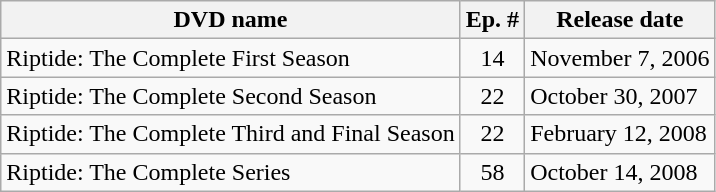<table class="wikitable">
<tr>
<th>DVD name</th>
<th>Ep. #</th>
<th>Release date</th>
</tr>
<tr>
<td>Riptide: The Complete First Season</td>
<td align="center">14</td>
<td>November 7, 2006</td>
</tr>
<tr>
<td>Riptide: The Complete Second Season</td>
<td align="center">22</td>
<td>October 30, 2007</td>
</tr>
<tr>
<td>Riptide: The Complete Third and Final Season</td>
<td align="center">22</td>
<td>February 12, 2008</td>
</tr>
<tr>
<td>Riptide: The Complete Series</td>
<td align="center">58</td>
<td>October 14, 2008</td>
</tr>
</table>
